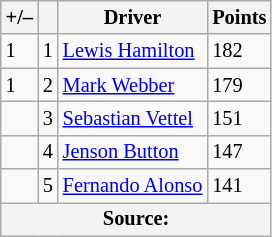<table class="wikitable" style="font-size: 85%;">
<tr>
<th scope="col">+/–</th>
<th scope="col"></th>
<th scope="col">Driver</th>
<th scope="col">Points</th>
</tr>
<tr>
<td> 1</td>
<td align="center">1</td>
<td> <a href='#'>Lewis Hamilton</a></td>
<td>182</td>
</tr>
<tr>
<td> 1</td>
<td align="center">2</td>
<td> <a href='#'>Mark Webber</a></td>
<td>179</td>
</tr>
<tr>
<td></td>
<td align="center">3</td>
<td> <a href='#'>Sebastian Vettel</a></td>
<td>151</td>
</tr>
<tr>
<td></td>
<td align="center">4</td>
<td> <a href='#'>Jenson Button</a></td>
<td>147</td>
</tr>
<tr>
<td></td>
<td align="center">5</td>
<td> <a href='#'>Fernando Alonso</a></td>
<td>141</td>
</tr>
<tr>
<th colspan=4>Source:</th>
</tr>
</table>
